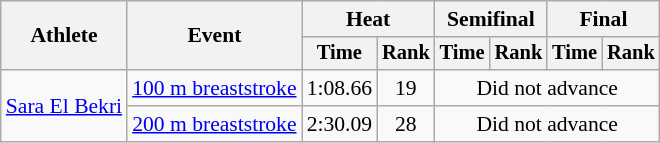<table class=wikitable style="font-size:90%">
<tr>
<th rowspan="2">Athlete</th>
<th rowspan="2">Event</th>
<th colspan="2">Heat</th>
<th colspan="2">Semifinal</th>
<th colspan="2">Final</th>
</tr>
<tr style="font-size:95%">
<th>Time</th>
<th>Rank</th>
<th>Time</th>
<th>Rank</th>
<th>Time</th>
<th>Rank</th>
</tr>
<tr align=center>
<td align=left rowspan=2><a href='#'>Sara El Bekri</a></td>
<td align=left><a href='#'>100 m breaststroke</a></td>
<td>1:08.66</td>
<td>19</td>
<td colspan=4>Did not advance</td>
</tr>
<tr align=center>
<td align=left><a href='#'>200 m breaststroke</a></td>
<td>2:30.09</td>
<td>28</td>
<td colspan=4>Did not advance</td>
</tr>
</table>
